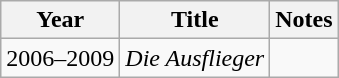<table class="wikitable sortable">
<tr>
<th>Year</th>
<th>Title</th>
<th class="unsortable">Notes</th>
</tr>
<tr>
<td>2006–2009</td>
<td><em>Die Ausflieger</em></td>
<td></td>
</tr>
</table>
